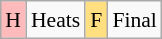<table class="wikitable" style="margin:0.5em auto; font-size:90%; line-height:1.25em; text-align:center;">
<tr>
<td style="background-color:#FFBBBB;">H</td>
<td>Heats</td>
<td style="background-color:#FFDF80;">F</td>
<td>Final</td>
</tr>
</table>
